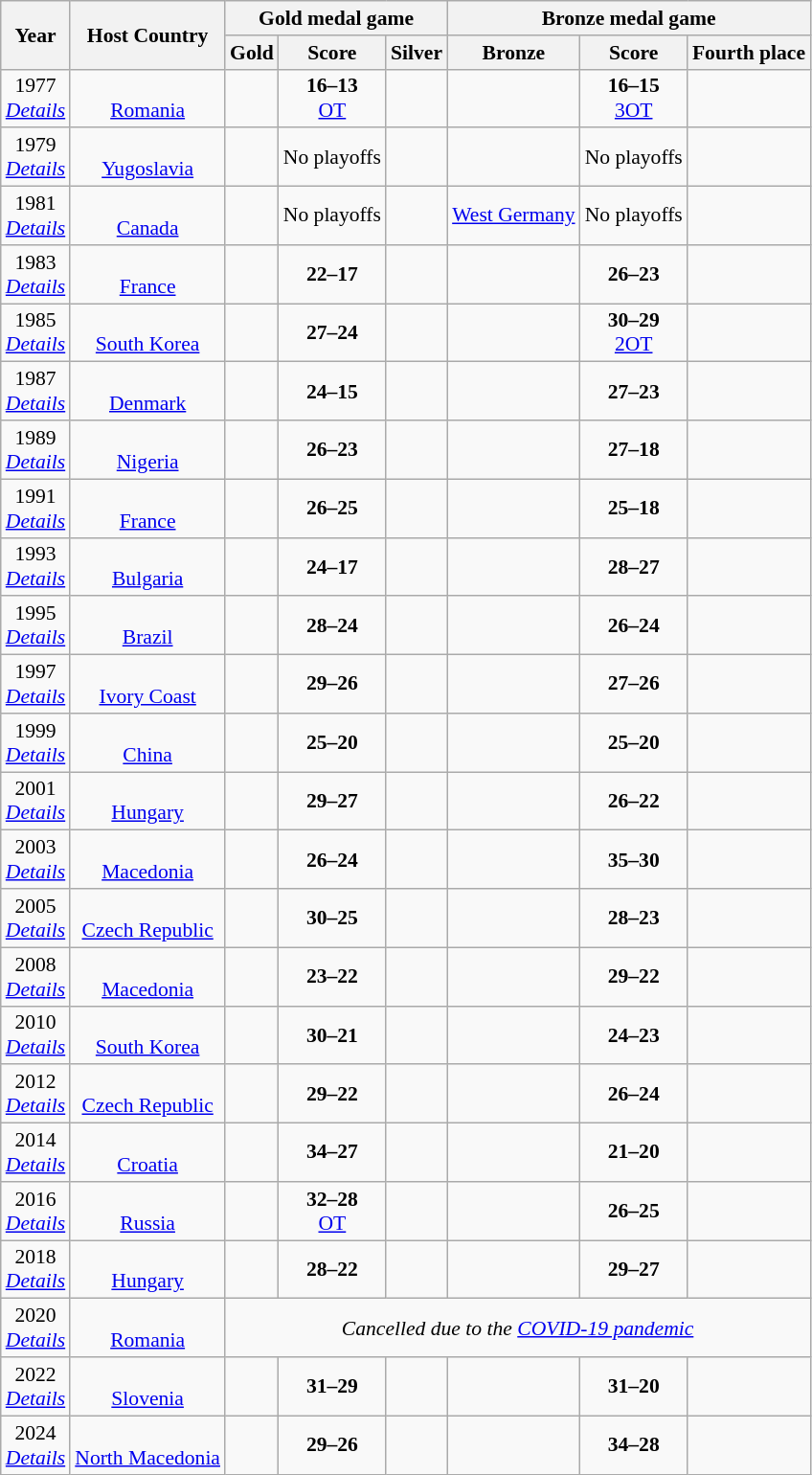<table class="wikitable" style="font-size:90%; text-align: center;">
<tr>
<th rowspan=2>Year</th>
<th rowspan=2>Host Country</th>
<th colspan=3>Gold medal game</th>
<th colspan=3>Bronze medal game</th>
</tr>
<tr>
<th>Gold</th>
<th>Score</th>
<th>Silver</th>
<th>Bronze</th>
<th>Score</th>
<th>Fourth place</th>
</tr>
<tr>
<td>1977 <br> <em><a href='#'>Details</a></em></td>
<td><br><a href='#'>Romania</a></td>
<td><strong></strong></td>
<td><strong>16–13</strong><br><a href='#'>OT</a></td>
<td></td>
<td></td>
<td><strong>16–15</strong><br><a href='#'>3OT</a></td>
<td></td>
</tr>
<tr>
<td>1979 <br> <em><a href='#'>Details</a></em></td>
<td><br><a href='#'>Yugoslavia</a></td>
<td><strong></strong></td>
<td><span>No playoffs</span></td>
<td></td>
<td></td>
<td><span>No playoffs</span></td>
<td></td>
</tr>
<tr>
<td>1981 <br> <em><a href='#'>Details</a></em></td>
<td><br><a href='#'>Canada</a></td>
<td><strong></strong></td>
<td><span>No playoffs</span></td>
<td></td>
<td> <a href='#'>West Germany</a></td>
<td><span>No playoffs</span></td>
<td></td>
</tr>
<tr>
<td>1983 <br> <em><a href='#'>Details</a></em></td>
<td><br><a href='#'>France</a></td>
<td><strong></strong></td>
<td><strong>22–17</strong></td>
<td></td>
<td></td>
<td><strong>26–23</strong></td>
<td></td>
</tr>
<tr>
<td>1985 <br> <em><a href='#'>Details</a></em></td>
<td><br><a href='#'>South Korea</a></td>
<td><strong></strong></td>
<td><strong>27–24</strong></td>
<td></td>
<td></td>
<td><strong>30–29</strong><br><a href='#'>2OT</a></td>
<td></td>
</tr>
<tr>
<td>1987 <br> <em><a href='#'>Details</a></em></td>
<td><br><a href='#'>Denmark</a></td>
<td><strong></strong></td>
<td><strong>24–15</strong></td>
<td></td>
<td></td>
<td><strong>27–23</strong></td>
<td></td>
</tr>
<tr>
<td>1989 <br> <em><a href='#'>Details</a></em></td>
<td><br><a href='#'>Nigeria</a></td>
<td><strong></strong></td>
<td><strong>26–23</strong></td>
<td></td>
<td></td>
<td><strong>27–18</strong></td>
<td></td>
</tr>
<tr>
<td>1991 <br> <em><a href='#'>Details</a></em></td>
<td><br><a href='#'>France</a></td>
<td><strong></strong></td>
<td><strong>26–25</strong></td>
<td></td>
<td></td>
<td><strong>25–18</strong></td>
<td></td>
</tr>
<tr>
<td>1993 <br> <em><a href='#'>Details</a></em></td>
<td><br><a href='#'>Bulgaria</a></td>
<td><strong></strong></td>
<td><strong>24–17</strong></td>
<td></td>
<td></td>
<td><strong>28–27</strong></td>
<td></td>
</tr>
<tr>
<td>1995 <br> <em><a href='#'>Details</a></em></td>
<td><br><a href='#'>Brazil</a></td>
<td><strong></strong></td>
<td><strong>28–24</strong></td>
<td></td>
<td></td>
<td><strong>26–24</strong></td>
<td></td>
</tr>
<tr>
<td>1997 <br> <em><a href='#'>Details</a></em></td>
<td><br><a href='#'>Ivory Coast</a></td>
<td><strong></strong></td>
<td><strong>29–26</strong></td>
<td></td>
<td></td>
<td><strong>27–26</strong></td>
<td></td>
</tr>
<tr>
<td>1999 <br> <em><a href='#'>Details</a></em></td>
<td><br><a href='#'>China</a></td>
<td><strong></strong></td>
<td><strong>25–20</strong></td>
<td></td>
<td></td>
<td><strong>25–20</strong></td>
<td></td>
</tr>
<tr>
<td>2001 <br> <em><a href='#'>Details</a></em></td>
<td><br><a href='#'>Hungary</a></td>
<td><strong></strong></td>
<td><strong>29–27</strong></td>
<td></td>
<td></td>
<td><strong>26–22</strong></td>
<td></td>
</tr>
<tr>
<td>2003 <br> <em><a href='#'>Details</a></em></td>
<td><br><a href='#'>Macedonia</a></td>
<td><strong></strong></td>
<td><strong>26–24</strong></td>
<td></td>
<td></td>
<td><strong>35–30</strong></td>
<td></td>
</tr>
<tr>
<td>2005 <br> <em><a href='#'>Details</a></em></td>
<td><br><a href='#'>Czech Republic</a></td>
<td><strong></strong></td>
<td><strong>30–25</strong></td>
<td></td>
<td></td>
<td><strong>28–23</strong></td>
<td></td>
</tr>
<tr>
<td>2008 <br> <em><a href='#'>Details</a></em></td>
<td><br><a href='#'>Macedonia</a></td>
<td><strong></strong></td>
<td><strong>23–22</strong></td>
<td></td>
<td></td>
<td><strong>29–22</strong></td>
<td></td>
</tr>
<tr>
<td>2010 <br> <em><a href='#'>Details</a></em></td>
<td><br><a href='#'>South Korea</a></td>
<td><strong></strong></td>
<td><strong>30–21</strong></td>
<td></td>
<td></td>
<td><strong>24–23</strong></td>
<td></td>
</tr>
<tr>
<td>2012 <br> <em><a href='#'>Details</a></em></td>
<td><br><a href='#'>Czech Republic</a></td>
<td><strong></strong></td>
<td><strong>29–22</strong></td>
<td></td>
<td></td>
<td><strong>26–24</strong></td>
<td></td>
</tr>
<tr>
<td>2014 <br> <em><a href='#'>Details</a></em></td>
<td><br><a href='#'>Croatia</a></td>
<td><strong></strong></td>
<td><strong>34–27</strong></td>
<td></td>
<td></td>
<td><strong>21–20</strong></td>
<td></td>
</tr>
<tr>
<td>2016 <br> <em><a href='#'>Details</a></em></td>
<td><br><a href='#'>Russia</a></td>
<td><strong></strong></td>
<td><strong>32–28</strong><br><a href='#'>OT</a></td>
<td></td>
<td></td>
<td><strong>26–25</strong></td>
<td></td>
</tr>
<tr>
<td>2018 <br> <em><a href='#'>Details</a></em></td>
<td><br><a href='#'>Hungary</a></td>
<td><strong></strong></td>
<td><strong>28–22</strong></td>
<td></td>
<td></td>
<td><strong>29–27</strong></td>
<td></td>
</tr>
<tr>
<td>2020 <br> <em><a href='#'>Details</a></em></td>
<td><br><a href='#'>Romania</a></td>
<td colspan=6><em>Cancelled due to the <a href='#'>COVID-19 pandemic</a></em></td>
</tr>
<tr>
<td>2022 <br> <em><a href='#'>Details</a></em></td>
<td><br><a href='#'>Slovenia</a></td>
<td><strong></strong></td>
<td><strong>31–29</strong></td>
<td></td>
<td></td>
<td><strong>31–20</strong></td>
<td></td>
</tr>
<tr>
<td>2024 <br> <em><a href='#'>Details</a></em></td>
<td><br><a href='#'>North Macedonia</a></td>
<td><strong></strong></td>
<td><strong>29–26</strong></td>
<td></td>
<td></td>
<td><strong>34–28</strong></td>
<td></td>
</tr>
</table>
